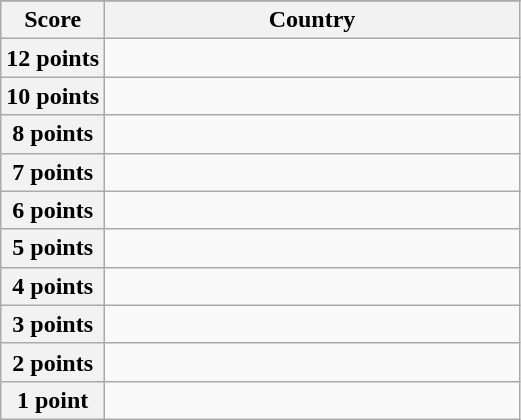<table class="wikitable">
<tr>
</tr>
<tr>
<th scope="col" width="20%">Score</th>
<th scope="col">Country</th>
</tr>
<tr>
<th scope="row">12 points</th>
<td></td>
</tr>
<tr>
<th scope="row">10 points</th>
<td></td>
</tr>
<tr>
<th scope="row">8 points</th>
<td></td>
</tr>
<tr>
<th scope="row">7 points</th>
<td></td>
</tr>
<tr>
<th scope="row">6 points</th>
<td></td>
</tr>
<tr>
<th scope="row">5 points</th>
<td></td>
</tr>
<tr>
<th scope="row">4 points</th>
<td></td>
</tr>
<tr>
<th scope="row">3 points</th>
<td></td>
</tr>
<tr>
<th scope="row">2 points</th>
<td></td>
</tr>
<tr>
<th scope="row">1 point</th>
<td></td>
</tr>
</table>
